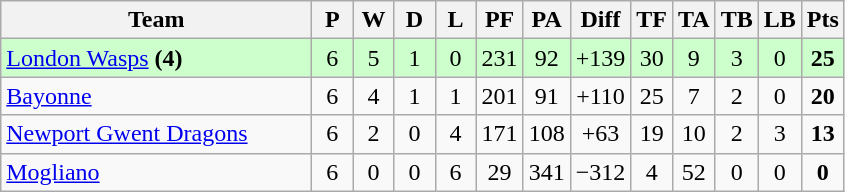<table class="wikitable" style="text-align: center;">
<tr>
<th style="width:200px;">Team</th>
<th width="20">P</th>
<th width="20">W</th>
<th width="20">D</th>
<th width="20">L</th>
<th width="20">PF</th>
<th width="20">PA</th>
<th width="20">Diff</th>
<th width="20">TF</th>
<th width="20">TA</th>
<th width="20">TB</th>
<th width="20">LB</th>
<th width="20">Pts</th>
</tr>
<tr bgcolor="#ccffcc">
<td align=left> <a href='#'>London Wasps</a> <strong>(4)</strong></td>
<td>6</td>
<td>5</td>
<td>1</td>
<td>0</td>
<td>231</td>
<td>92</td>
<td>+139</td>
<td>30</td>
<td>9</td>
<td>3</td>
<td>0</td>
<td><strong>25</strong></td>
</tr>
<tr>
<td align=left> <a href='#'>Bayonne</a></td>
<td>6</td>
<td>4</td>
<td>1</td>
<td>1</td>
<td>201</td>
<td>91</td>
<td>+110</td>
<td>25</td>
<td>7</td>
<td>2</td>
<td>0</td>
<td><strong>20</strong></td>
</tr>
<tr>
<td align=left> <a href='#'>Newport Gwent Dragons</a></td>
<td>6</td>
<td>2</td>
<td>0</td>
<td>4</td>
<td>171</td>
<td>108</td>
<td>+63</td>
<td>19</td>
<td>10</td>
<td>2</td>
<td>3</td>
<td><strong>13</strong></td>
</tr>
<tr>
<td align=left> <a href='#'>Mogliano</a></td>
<td>6</td>
<td>0</td>
<td>0</td>
<td>6</td>
<td>29</td>
<td>341</td>
<td>−312</td>
<td>4</td>
<td>52</td>
<td>0</td>
<td>0</td>
<td><strong>0</strong></td>
</tr>
</table>
